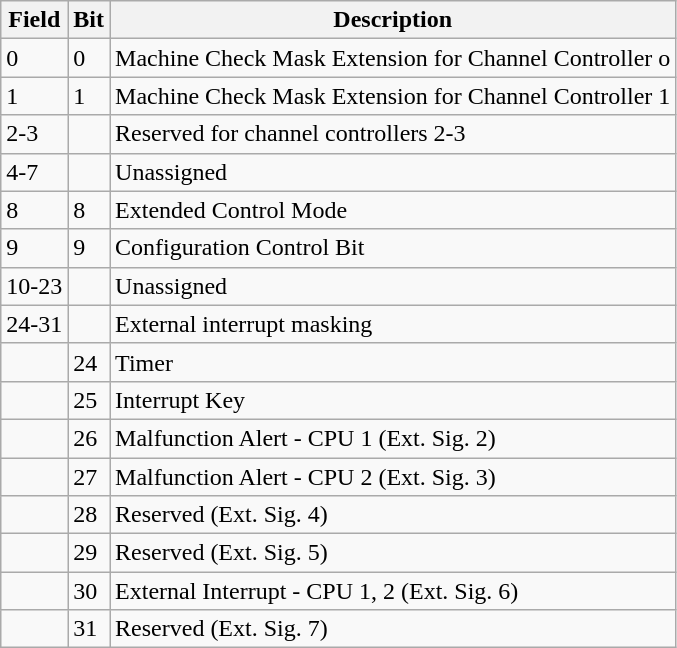<table class="wikitable">
<tr>
<th>Field</th>
<th>Bit</th>
<th>Description</th>
</tr>
<tr>
<td>0</td>
<td>0</td>
<td>Machine Check Mask Extension for Channel Controller o</td>
</tr>
<tr>
<td>1</td>
<td>1</td>
<td>Machine Check Mask Extension for Channel Controller 1</td>
</tr>
<tr>
<td>2-3</td>
<td></td>
<td>Reserved for channel controllers 2-3</td>
</tr>
<tr>
<td>4-7</td>
<td></td>
<td>Unassigned</td>
</tr>
<tr>
<td>8</td>
<td>8</td>
<td>Extended Control Mode</td>
</tr>
<tr>
<td>9</td>
<td>9</td>
<td>Configuration Control Bit</td>
</tr>
<tr>
<td>10-23</td>
<td></td>
<td>Unassigned</td>
</tr>
<tr>
<td>24-31</td>
<td></td>
<td>External interrupt masking</td>
</tr>
<tr>
<td></td>
<td>24</td>
<td>Timer</td>
</tr>
<tr>
<td></td>
<td>25</td>
<td>Interrupt Key</td>
</tr>
<tr>
<td></td>
<td>26</td>
<td>Malfunction Alert - CPU 1 (Ext. Sig. 2)</td>
</tr>
<tr>
<td></td>
<td>27</td>
<td>Malfunction Alert - CPU 2 (Ext. Sig. 3)</td>
</tr>
<tr>
<td></td>
<td>28</td>
<td>Reserved (Ext. Sig. 4)</td>
</tr>
<tr>
<td></td>
<td>29</td>
<td>Reserved (Ext. Sig. 5)</td>
</tr>
<tr>
<td></td>
<td>30</td>
<td>External Interrupt - CPU 1, 2 (Ext. Sig. 6)</td>
</tr>
<tr>
<td></td>
<td>31</td>
<td>Reserved (Ext. Sig. 7)</td>
</tr>
</table>
